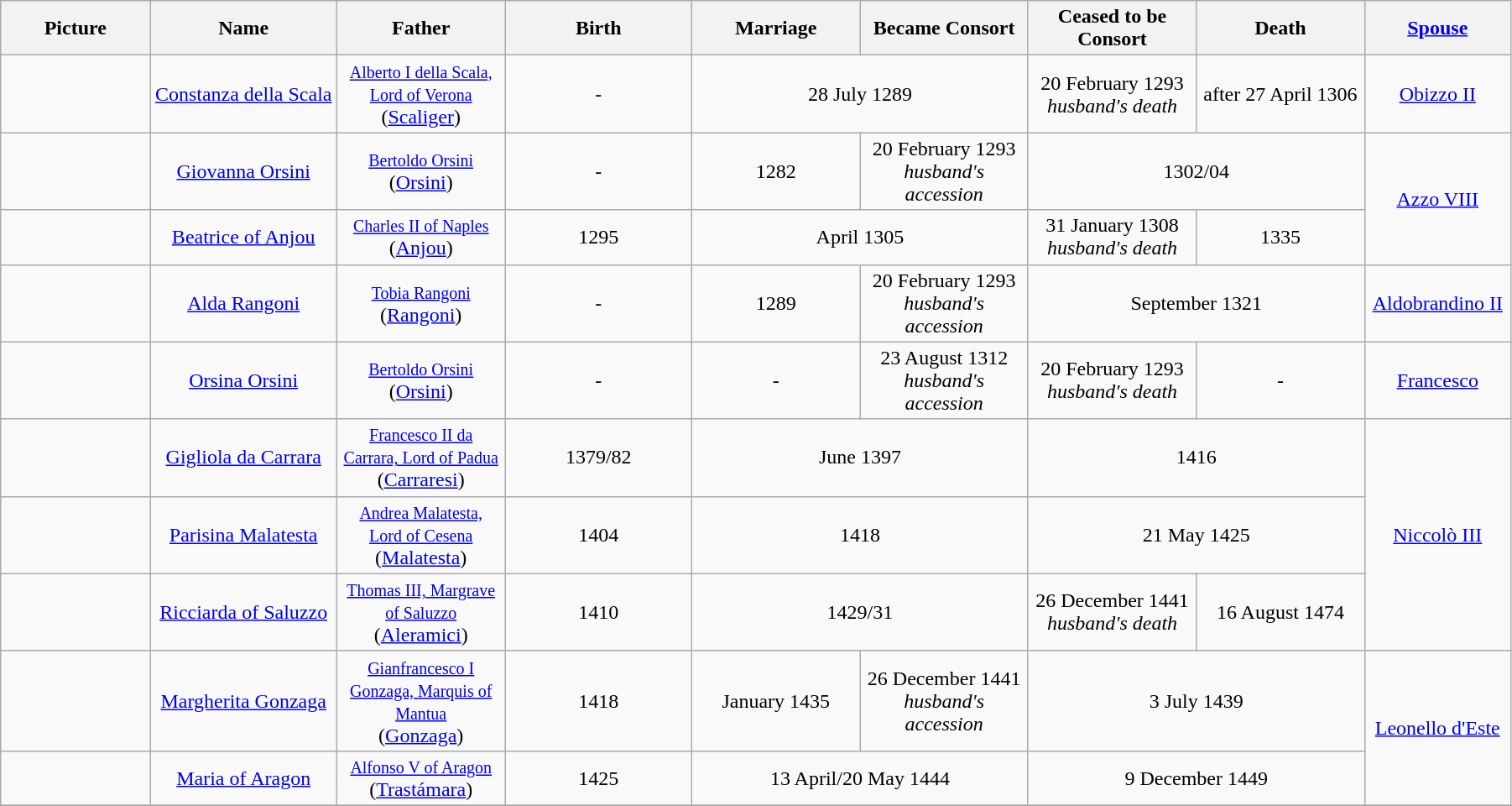<table width=95% class="wikitable">
<tr>
<th width = "8%">Picture</th>
<th width = "10%">Name</th>
<th width = "9%">Father</th>
<th width = "10%">Birth</th>
<th width = "9%">Marriage</th>
<th width = "9%">Became Consort</th>
<th width = "9%">Ceased to be Consort</th>
<th width = "9%">Death</th>
<th width = "7%"><a href='#'>Spouse</a></th>
</tr>
<tr>
<td align="center"></td>
<td align="center"><a href='#'>Constanza della Scala</a><br></td>
<td align="center"><small><a href='#'>Alberto I della Scala, Lord of Verona</a></small><br> (<a href='#'>Scaliger</a>)</td>
<td align="center">-</td>
<td align="center" colspan="2">28 July 1289</td>
<td align="center">20 February 1293<br><em>husband's death</em></td>
<td align="center">after 27 April 1306</td>
<td align="center"><a href='#'>Obizzo II</a></td>
</tr>
<tr>
<td align="center"></td>
<td align="center"><a href='#'>Giovanna Orsini</a><br></td>
<td align="center"><small><a href='#'>Bertoldo Orsini</a></small><br> (<a href='#'>Orsini</a>)</td>
<td align="center">-</td>
<td align="center">1282</td>
<td align="center">20 February 1293<br><em>husband's accession</em></td>
<td align="center" colspan="2">1302/04</td>
<td align="center" rowspan="2"><a href='#'>Azzo VIII</a></td>
</tr>
<tr>
<td align="center"></td>
<td align="center"><a href='#'>Beatrice of Anjou</a><br></td>
<td align="center"><small><a href='#'>Charles II of Naples</a></small><br> (<a href='#'>Anjou</a>)</td>
<td align="center">1295</td>
<td align="center" colspan="2">April 1305</td>
<td align="center">31 January 1308<br><em>husband's death</em></td>
<td align="center">1335</td>
</tr>
<tr>
<td align="center"></td>
<td align="center"><a href='#'>Alda Rangoni</a><br></td>
<td align="center"><small><a href='#'>Tobia Rangoni</a></small><br> (<a href='#'>Rangoni</a>)</td>
<td align="center">-</td>
<td align="center">1289</td>
<td align="center">20 February 1293<br><em>husband's accession</em></td>
<td align="center" colspan="2">September 1321</td>
<td align="center"><a href='#'>Aldobrandino II</a></td>
</tr>
<tr>
<td align="center"></td>
<td align="center"><a href='#'>Orsina Orsini</a><br></td>
<td align="center"><small><a href='#'>Bertoldo Orsini</a></small><br> (<a href='#'>Orsini</a>)</td>
<td align="center">-</td>
<td align="center">-</td>
<td align="center">23 August 1312<br><em>husband's accession</em></td>
<td align="center">20 February 1293<br><em>husband's death</em></td>
<td align="center">-</td>
<td align="center"><a href='#'>Francesco</a></td>
</tr>
<tr>
<td align="center"></td>
<td align="center"><a href='#'>Gigliola da Carrara</a><br></td>
<td align="center"><small><a href='#'>Francesco II da Carrara, Lord of Padua</a></small><br> (<a href='#'>Carraresi</a>)</td>
<td align="center">1379/82</td>
<td align="center" colspan="2">June 1397</td>
<td align="center" colspan="2">1416</td>
<td align="center" rowspan="3"><a href='#'>Niccolò III</a></td>
</tr>
<tr>
<td align="center"></td>
<td align="center"><a href='#'>Parisina Malatesta</a></td>
<td align="center"><small><a href='#'>Andrea Malatesta, Lord of Cesena</a></small><br> (<a href='#'>Malatesta</a>)</td>
<td align="center">1404</td>
<td align="center" colspan="2">1418</td>
<td align="center" colspan="2">21 May 1425</td>
</tr>
<tr>
<td align="center"></td>
<td align="center"><a href='#'>Ricciarda of Saluzzo</a></td>
<td align="center"><small><a href='#'>Thomas III, Margrave of Saluzzo</a></small><br> (<a href='#'>Aleramici</a>)</td>
<td align="center">1410</td>
<td align="center" colspan="2">1429/31</td>
<td align="center">26 December 1441<br><em>husband's death</em></td>
<td align="center">16 August 1474</td>
</tr>
<tr>
<td align="center"></td>
<td align="center"><a href='#'>Margherita Gonzaga</a></td>
<td align="center"><small><a href='#'>Gianfrancesco I Gonzaga, Marquis of Mantua</a></small><br> (<a href='#'>Gonzaga</a>)</td>
<td align="center">1418</td>
<td align="center">January 1435</td>
<td align="center">26 December 1441<br><em>husband's accession</em></td>
<td align="center" colspan="2">3 July 1439</td>
<td align="center" rowspan="2"><a href='#'>Leonello d'Este</a></td>
</tr>
<tr>
<td align="center"></td>
<td align="center"><a href='#'>Maria of Aragon</a></td>
<td align="center"><small><a href='#'>Alfonso V of Aragon</a></small><br> (<a href='#'>Trastámara</a>)</td>
<td align="center">1425</td>
<td align="center" colspan="2">13 April/20 May 1444</td>
<td align="center" colspan="2">9 December 1449</td>
</tr>
<tr>
</tr>
</table>
